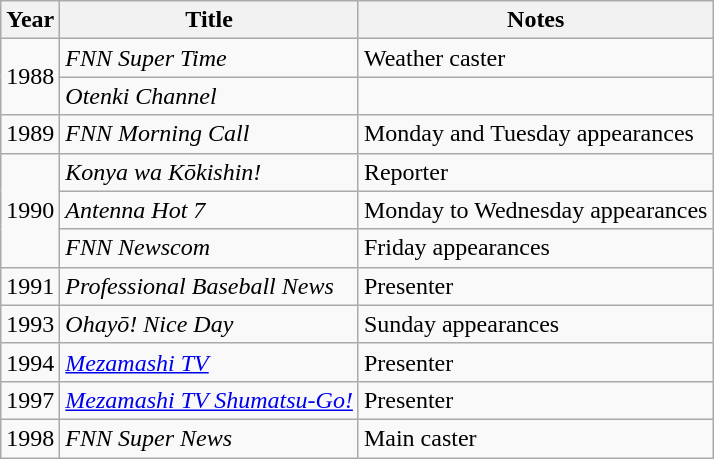<table class="wikitable">
<tr>
<th>Year</th>
<th>Title</th>
<th>Notes</th>
</tr>
<tr>
<td rowspan="2">1988</td>
<td><em>FNN Super Time</em></td>
<td>Weather caster</td>
</tr>
<tr>
<td><em>Otenki Channel</em></td>
<td></td>
</tr>
<tr>
<td>1989</td>
<td><em>FNN Morning Call</em></td>
<td>Monday and Tuesday appearances</td>
</tr>
<tr>
<td rowspan="3">1990</td>
<td><em>Konya wa Kōkishin!</em></td>
<td>Reporter</td>
</tr>
<tr>
<td><em>Antenna Hot 7</em></td>
<td>Monday to Wednesday appearances</td>
</tr>
<tr>
<td><em>FNN Newscom</em></td>
<td>Friday appearances</td>
</tr>
<tr>
<td>1991</td>
<td><em>Professional Baseball News</em></td>
<td>Presenter</td>
</tr>
<tr>
<td>1993</td>
<td><em>Ohayō! Nice Day</em></td>
<td>Sunday appearances</td>
</tr>
<tr>
<td>1994</td>
<td><em><a href='#'>Mezamashi TV</a></em></td>
<td>Presenter</td>
</tr>
<tr>
<td>1997</td>
<td><em><a href='#'>Mezamashi TV Shumatsu-Go!</a></em></td>
<td>Presenter</td>
</tr>
<tr>
<td>1998</td>
<td><em>FNN Super News</em></td>
<td>Main caster</td>
</tr>
</table>
